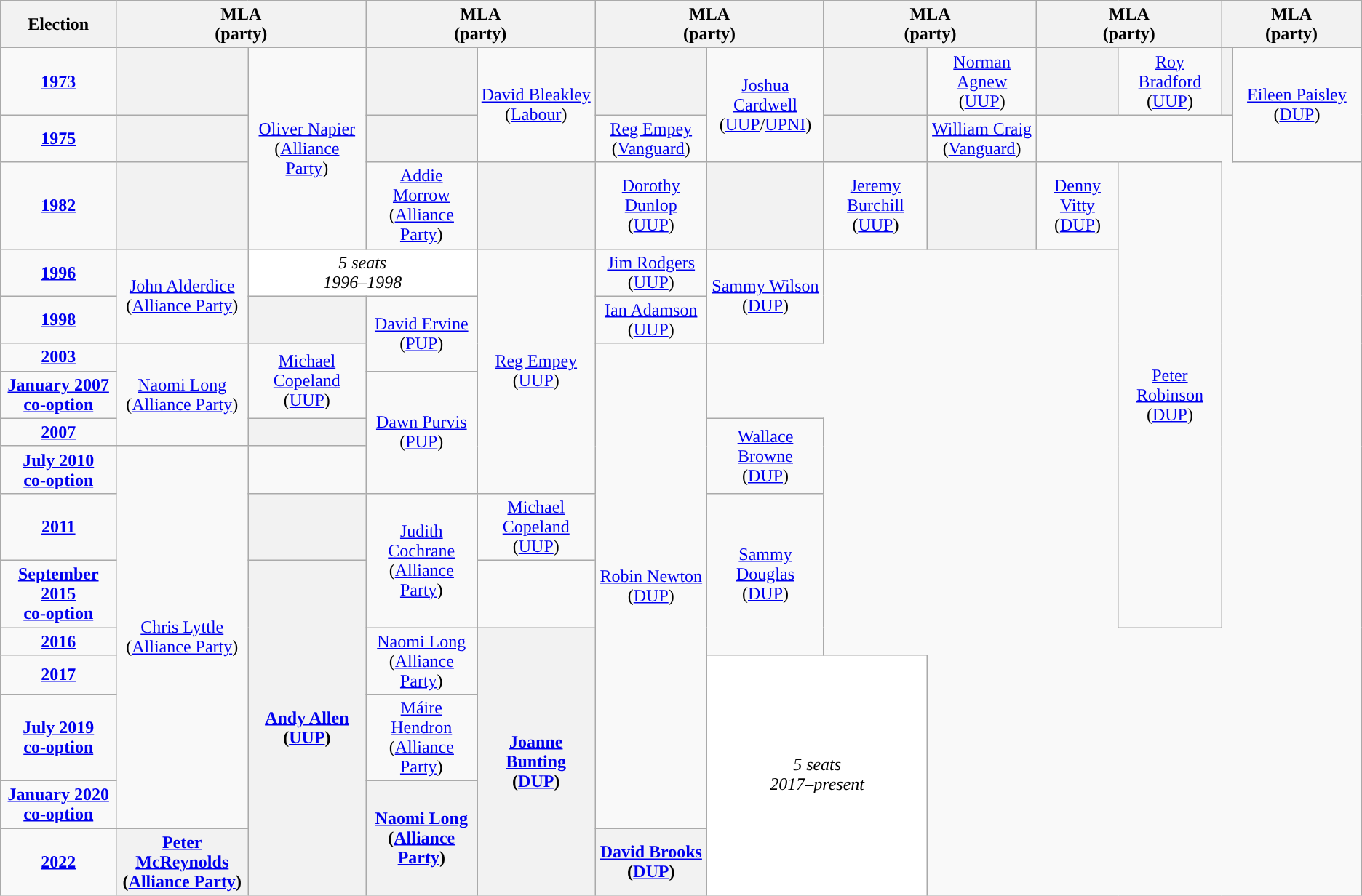<table class="wikitable" style="text-align:center">
<tr>
<th>Election</th>
<th scope="col" width="150" colspan = "2">MLA<br> (party)</th>
<th scope="col" width="150" colspan = "2">MLA<br> (party)</th>
<th scope="col" width="150" colspan = "2">MLA<br> (party)</th>
<th scope="col" width="150" colspan = "2">MLA<br> (party)</th>
<th scope="col" width="150" colspan = "2">MLA<br> (party)</th>
<th scope="col" width="150" colspan = "2">MLA<br> (party)</th>
</tr>
<tr>
<td><strong><a href='#'>1973</a></strong></td>
<th style="background-color: "></th>
<td rowspan=3><a href='#'>Oliver Napier</a><br>(<a href='#'>Alliance Party</a>)</td>
<th style="background-color: "></th>
<td rowspan=2><a href='#'>David Bleakley</a><br>(<a href='#'>Labour</a>)</td>
<th style="background-color: "></th>
<td rowspan=2><a href='#'>Joshua Cardwell</a><br>(<a href='#'>UUP</a>/<a href='#'>UPNI</a>)</td>
<th style="background-color: "></th>
<td><a href='#'>Norman Agnew</a><br>(<a href='#'>UUP</a>)</td>
<th style="background-color: "></th>
<td><a href='#'>Roy Bradford</a><br>(<a href='#'>UUP</a>)</td>
<th style="background-color: "></th>
<td rowspan=2><a href='#'>Eileen Paisley</a><br>(<a href='#'>DUP</a>)</td>
</tr>
<tr>
<td><strong><a href='#'>1975</a></strong></td>
<th style="background-color: "></th>
<th style="background-color: "></th>
<td><a href='#'>Reg Empey</a><br>(<a href='#'>Vanguard</a>)</td>
<th style="background-color: "></th>
<td><a href='#'>William Craig</a><br>(<a href='#'>Vanguard</a>)</td>
</tr>
<tr>
<td><strong><a href='#'>1982</a></strong></td>
<th style="background-color: "></th>
<td><a href='#'>Addie Morrow</a><br>(<a href='#'>Alliance Party</a>)</td>
<th style="background-color: "></th>
<td><a href='#'>Dorothy Dunlop</a><br>(<a href='#'>UUP</a>)</td>
<th style="background-color: "></th>
<td><a href='#'>Jeremy Burchill</a><br>(<a href='#'>UUP</a>)</td>
<th style="background-color: "></th>
<td><a href='#'>Denny Vitty</a><br>(<a href='#'>DUP</a>)</td>
<td rowspan=9><a href='#'>Peter Robinson</a><br>(<a href='#'>DUP</a>)</td>
</tr>
<tr>
<td><strong><a href='#'>1996</a></strong></td>
<td rowspan=2><a href='#'>John Alderdice</a><br>(<a href='#'>Alliance Party</a>)</td>
<td style="background-color:#FFFFFF" colspan=2><em>5 seats<br>1996–1998</em></td>
<td rowspan=6><a href='#'>Reg Empey</a><br>(<a href='#'>UUP</a>)</td>
<td><a href='#'>Jim Rodgers</a><br>(<a href='#'>UUP</a>)</td>
<td rowspan=2><a href='#'>Sammy Wilson</a><br>(<a href='#'>DUP</a>)</td>
</tr>
<tr>
<td><strong><a href='#'>1998</a></strong></td>
<th style="background-color: "></th>
<td rowspan=2><a href='#'>David Ervine</a><br>(<a href='#'>PUP</a>)</td>
<td><a href='#'>Ian Adamson</a><br>(<a href='#'>UUP</a>)</td>
</tr>
<tr>
<td><strong><a href='#'>2003</a></strong></td>
<td rowspan=3><a href='#'>Naomi Long</a><br>(<a href='#'>Alliance Party</a>)</td>
<td rowspan=2><a href='#'>Michael Copeland</a><br>(<a href='#'>UUP</a>)</td>
<td rowspan=10><a href='#'>Robin Newton</a><br>(<a href='#'>DUP</a>)</td>
</tr>
<tr>
<td><strong><a href='#'>January 2007<br>co-option</a></strong></td>
<td rowspan=3><a href='#'>Dawn Purvis</a><br>(<a href='#'>PUP</a>)</td>
</tr>
<tr>
<td><strong><a href='#'>2007</a></strong></td>
<th style="background-color: "></th>
<td rowspan=2><a href='#'>Wallace Browne</a><br>(<a href='#'>DUP</a>)</td>
</tr>
<tr>
<td><strong><a href='#'>July 2010<br>co-option</a></strong></td>
<td rowspan=7><a href='#'>Chris Lyttle</a><br>(<a href='#'>Alliance Party</a>)</td>
</tr>
<tr>
<td><strong><a href='#'>2011</a></strong></td>
<th style="background-color: "></th>
<td rowspan=2><a href='#'>Judith Cochrane</a><br>(<a href='#'>Alliance Party</a>)</td>
<td><a href='#'>Michael Copeland</a><br>(<a href='#'>UUP</a>)</td>
<td rowspan=3><a href='#'>Sammy Douglas</a><br>(<a href='#'>DUP</a>)</td>
</tr>
<tr>
<td><strong><a href='#'>September 2015<br>co-option</a></strong></td>
<th rowspan=6><a href='#'>Andy Allen</a><br>(<a href='#'>UUP</a>)</th>
</tr>
<tr>
<td><strong><a href='#'>2016</a></strong></td>
<td rowspan=2><a href='#'>Naomi Long</a><br>(<a href='#'>Alliance Party</a>)</td>
<th rowspan=5><a href='#'>Joanne Bunting</a><br>(<a href='#'>DUP</a>)</th>
</tr>
<tr>
<td><strong><a href='#'>2017</a></strong></td>
<td style="background-color:#FFFFFF" colspan=2 rowspan=4><em>5 seats<br>2017–present</em></td>
</tr>
<tr>
<td><strong><a href='#'>July 2019<br>co-option</a></strong></td>
<td><a href='#'>Máire Hendron</a><br>(<a href='#'>Alliance Party</a>)</td>
</tr>
<tr>
<td><strong><a href='#'>January 2020<br>co-option</a></strong></td>
<th rowspan=2><a href='#'>Naomi Long</a><br>(<a href='#'>Alliance Party</a>)</th>
</tr>
<tr>
<td><strong><a href='#'>2022</a></strong></td>
<th><a href='#'>Peter McReynolds</a><br>(<a href='#'>Alliance Party</a>)</th>
<th><a href='#'>David Brooks</a><br>(<a href='#'>DUP</a>)</th>
</tr>
</table>
